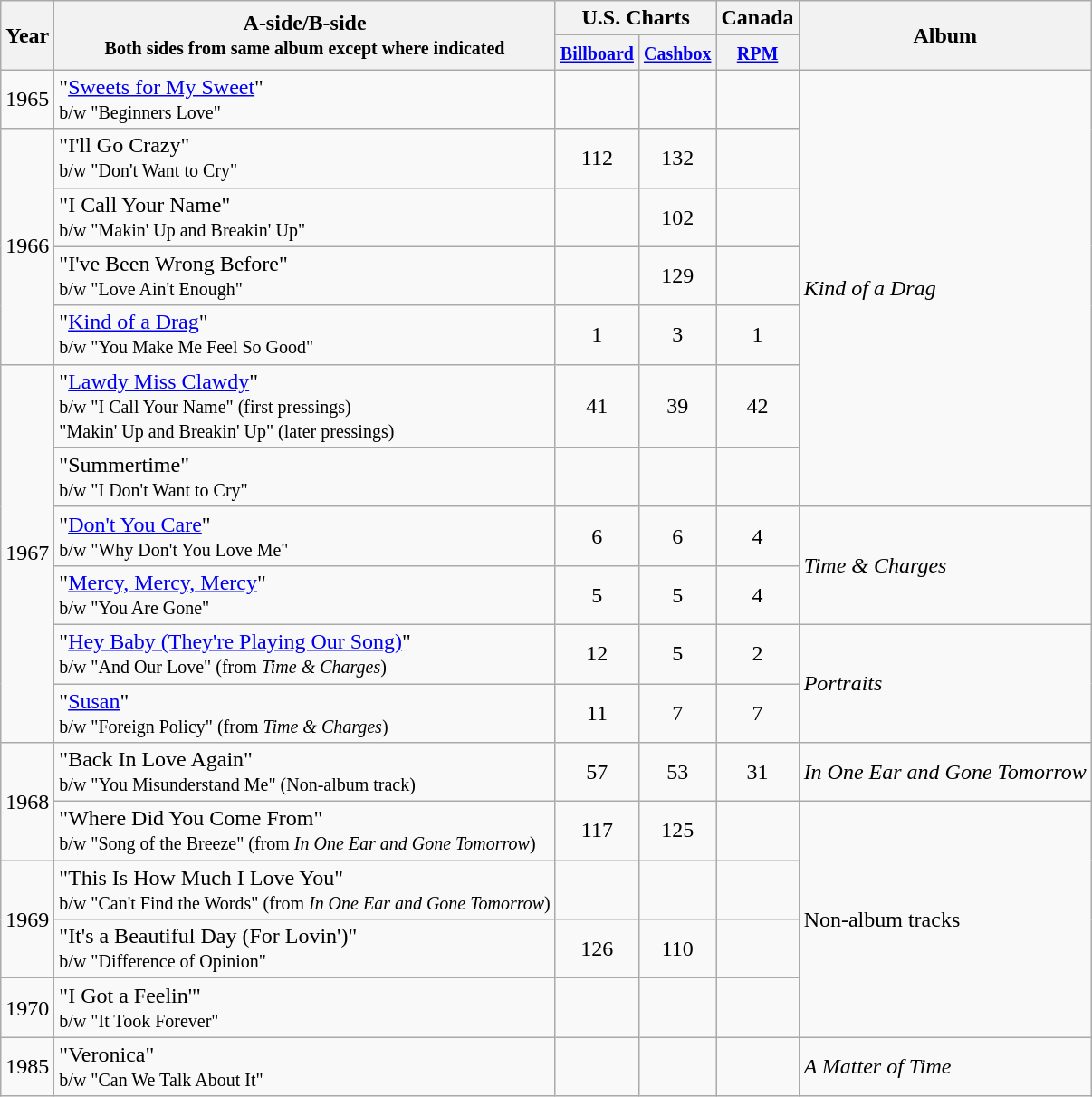<table class="wikitable">
<tr>
<th rowspan="2">Year</th>
<th rowspan="2">A-side/B-side<br><small>Both sides from same album except where indicated</small></th>
<th colspan="2">U.S. Charts</th>
<th colspan="1">Canada</th>
<th style="text-align:center;" rowspan="2">Album</th>
</tr>
<tr>
<th style="text-align:center;"><small><a href='#'>Billboard</a></small></th>
<th style="text-align:center;"><small><a href='#'>Cashbox</a></small></th>
<th style="text-align:center;"><small><a href='#'>RPM</a></small></th>
</tr>
<tr>
<td>1965</td>
<td>"<a href='#'>Sweets for My Sweet</a>"<br><small>b/w "Beginners Love"</small></td>
<td></td>
<td></td>
<td></td>
<td rowspan="7"><em>Kind of a Drag</em></td>
</tr>
<tr>
<td rowspan="4">1966</td>
<td>"I'll Go Crazy"<br><small>b/w "Don't Want to Cry"</small></td>
<td align=center>112</td>
<td align=center>132</td>
<td></td>
</tr>
<tr>
<td>"I Call Your Name"<br><small>b/w "Makin' Up and Breakin' Up"</small></td>
<td></td>
<td align=center>102</td>
<td></td>
</tr>
<tr>
<td>"I've Been Wrong Before"<br><small>b/w "Love Ain't Enough"</small></td>
<td></td>
<td align=center>129</td>
<td></td>
</tr>
<tr>
<td>"<a href='#'>Kind of a Drag</a>"<br><small>b/w "You Make Me Feel So Good"</small></td>
<td align=center>1</td>
<td align=center>3</td>
<td align=center>1</td>
</tr>
<tr>
<td rowspan="6">1967</td>
<td>"<a href='#'>Lawdy Miss Clawdy</a>"<br><small>b/w "I Call Your Name" (first pressings)<br>"Makin' Up and Breakin' Up" (later pressings)</small></td>
<td align=center>41</td>
<td align=center>39</td>
<td align=center>42</td>
</tr>
<tr>
<td>"Summertime"<br><small>b/w "I Don't Want to Cry"</small></td>
<td></td>
<td></td>
<td></td>
</tr>
<tr>
<td>"<a href='#'>Don't You Care</a>"<br><small>b/w "Why Don't You Love Me"</small></td>
<td align=center>6</td>
<td align=center>6</td>
<td align=center>4</td>
<td rowspan="2"><em>Time & Charges</em></td>
</tr>
<tr>
<td>"<a href='#'>Mercy, Mercy, Mercy</a>"<br><small>b/w "You Are Gone"</small></td>
<td align=center>5</td>
<td align=center>5</td>
<td align=center>4</td>
</tr>
<tr>
<td>"<a href='#'>Hey Baby (They're Playing Our Song)</a>"<br><small>b/w "And Our Love" (from <em>Time & Charges</em>)</small></td>
<td align=center>12</td>
<td align=center>5</td>
<td align=center>2</td>
<td rowspan="2"><em>Portraits</em></td>
</tr>
<tr>
<td>"<a href='#'>Susan</a>"<br><small>b/w "Foreign Policy" (from <em>Time & Charges</em>)</small></td>
<td align=center>11</td>
<td align=center>7</td>
<td align=center>7</td>
</tr>
<tr>
<td rowspan="2">1968</td>
<td>"Back In Love Again"<br><small>b/w "You Misunderstand Me" (Non-album track)</small></td>
<td align=center>57</td>
<td align=center>53</td>
<td align=center>31</td>
<td><em>In One Ear and Gone Tomorrow</em></td>
</tr>
<tr>
<td>"Where Did You Come From"<br><small>b/w "Song of the Breeze" (from <em>In One Ear and Gone Tomorrow</em>)</small></td>
<td align=center>117</td>
<td align=center>125</td>
<td></td>
<td rowspan="4">Non-album tracks</td>
</tr>
<tr>
<td rowspan="2">1969</td>
<td>"This Is How Much I Love You"<br><small>b/w "Can't Find the Words" (from <em>In One Ear and Gone Tomorrow</em>)</small></td>
<td></td>
<td></td>
<td></td>
</tr>
<tr>
<td>"It's a Beautiful Day (For Lovin')"<br><small>b/w "Difference of Opinion"</small></td>
<td align=center>126</td>
<td align=center>110</td>
<td></td>
</tr>
<tr>
<td>1970</td>
<td>"I Got a Feelin'"<br><small>b/w "It Took Forever"</small></td>
<td align=center></td>
<td align=center></td>
<td></td>
</tr>
<tr>
<td>1985</td>
<td>"Veronica"<br><small>b/w "Can We Talk About It"</small></td>
<td align=center></td>
<td align=center></td>
<td></td>
<td><em>A Matter of Time</em></td>
</tr>
</table>
